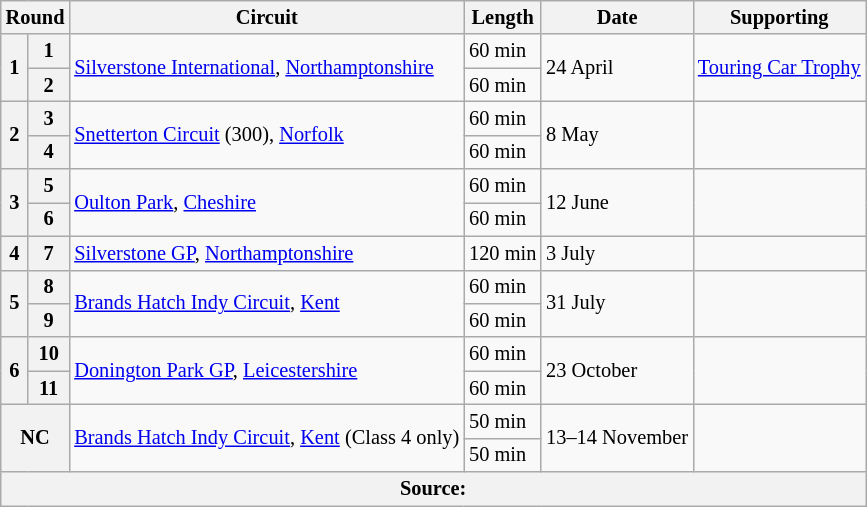<table class="wikitable" style="font-size: 85%;">
<tr>
<th colspan=2>Round</th>
<th>Circuit</th>
<th>Length</th>
<th>Date</th>
<th>Supporting</th>
</tr>
<tr>
<th rowspan=2>1</th>
<th>1</th>
<td rowspan=2><a href='#'>Silverstone International</a>, <a href='#'>Northamptonshire</a></td>
<td>60 min</td>
<td rowspan=2>24 April</td>
<td rowspan=2><a href='#'>Touring Car Trophy</a></td>
</tr>
<tr>
<th>2</th>
<td>60 min</td>
</tr>
<tr>
<th rowspan=2>2</th>
<th>3</th>
<td rowspan=2><a href='#'>Snetterton Circuit</a> (300), <a href='#'>Norfolk</a></td>
<td>60 min</td>
<td rowspan=2>8 May</td>
<td rowspan=2></td>
</tr>
<tr>
<th>4</th>
<td>60 min</td>
</tr>
<tr>
<th rowspan=2>3</th>
<th>5</th>
<td rowspan=2><a href='#'>Oulton Park</a>, <a href='#'>Cheshire</a></td>
<td>60 min</td>
<td rowspan=2>12 June</td>
<td rowspan=2></td>
</tr>
<tr>
<th>6</th>
<td>60 min</td>
</tr>
<tr>
<th>4</th>
<th>7</th>
<td><a href='#'>Silverstone GP</a>, <a href='#'>Northamptonshire</a></td>
<td>120 min</td>
<td>3 July</td>
<td></td>
</tr>
<tr>
<th rowspan=2>5</th>
<th>8</th>
<td rowspan=2><a href='#'>Brands Hatch Indy Circuit</a>, <a href='#'>Kent</a></td>
<td>60 min</td>
<td rowspan=2>31 July</td>
<td rowspan=2></td>
</tr>
<tr>
<th>9</th>
<td>60 min</td>
</tr>
<tr>
<th rowspan=2>6</th>
<th>10</th>
<td rowspan=2><a href='#'>Donington Park GP</a>, <a href='#'>Leicestershire</a></td>
<td>60 min</td>
<td rowspan=2>23 October</td>
<td rowspan=2></td>
</tr>
<tr>
<th>11</th>
<td>60 min</td>
</tr>
<tr>
<th colspan=2 rowspan=2>NC</th>
<td rowspan=2><a href='#'>Brands Hatch Indy Circuit</a>, <a href='#'>Kent</a> (Class 4 only)</td>
<td>50 min</td>
<td rowspan=2>13–14 November</td>
<td rowspan=2></td>
</tr>
<tr>
<td>50 min</td>
</tr>
<tr>
<th colspan=6>Source:</th>
</tr>
</table>
